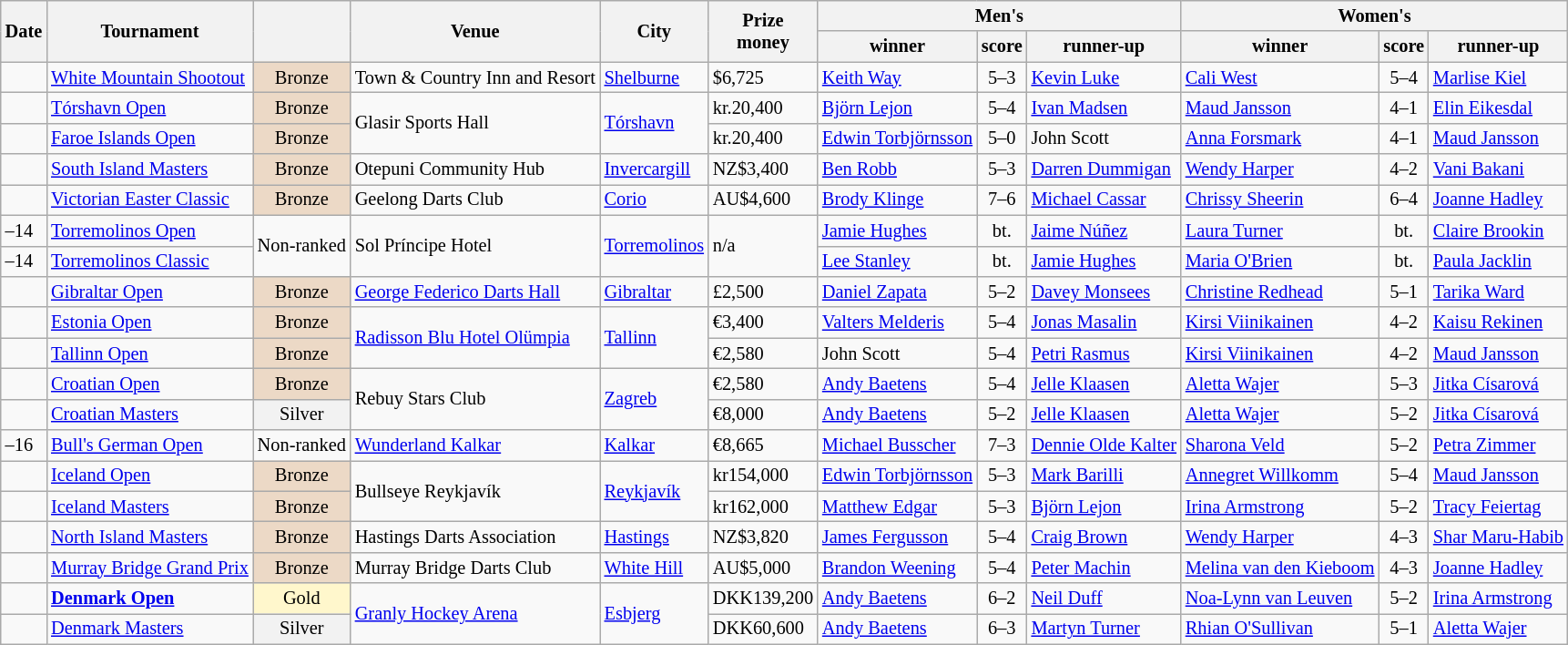<table class="wikitable sortable" style="font-size: 85%">
<tr>
<th rowspan="2">Date</th>
<th rowspan="2">Tournament</th>
<th rowspan="2"></th>
<th rowspan="2">Venue</th>
<th rowspan="2">City</th>
<th rowspan="2" class=unsortable>Prize<br>money</th>
<th colspan="3">Men's</th>
<th colspan="3">Women's</th>
</tr>
<tr>
<th>winner</th>
<th class=unsortable>score</th>
<th>runner-up</th>
<th>winner</th>
<th class=unsortable>score</th>
<th>runner-up</th>
</tr>
<tr>
<td></td>
<td><a href='#'>White Mountain Shootout</a></td>
<td bgcolor="ecd9c6" align="center">Bronze</td>
<td>Town & Country Inn and Resort</td>
<td> <a href='#'>Shelburne</a></td>
<td>$6,725</td>
<td> <a href='#'>Keith Way</a></td>
<td align="center">5–3</td>
<td> <a href='#'>Kevin Luke</a></td>
<td> <a href='#'>Cali West</a></td>
<td align="center">5–4</td>
<td> <a href='#'>Marlise Kiel</a></td>
</tr>
<tr>
<td></td>
<td><a href='#'>Tórshavn Open</a></td>
<td bgcolor="ecd9c6" align="center">Bronze</td>
<td rowspan=2>Glasir Sports Hall</td>
<td rowspan=2> <a href='#'>Tórshavn</a></td>
<td>kr.20,400</td>
<td> <a href='#'>Björn Lejon</a></td>
<td align="center">5–4</td>
<td> <a href='#'>Ivan Madsen</a></td>
<td> <a href='#'>Maud Jansson</a></td>
<td align="center">4–1</td>
<td> <a href='#'>Elin Eikesdal</a></td>
</tr>
<tr>
<td></td>
<td><a href='#'>Faroe Islands Open</a></td>
<td bgcolor="ecd9c6" align="center">Bronze</td>
<td>kr.20,400</td>
<td> <a href='#'>Edwin Torbjörnsson</a></td>
<td align="center">5–0</td>
<td> John Scott</td>
<td> <a href='#'>Anna Forsmark</a></td>
<td align="center">4–1</td>
<td> <a href='#'>Maud Jansson</a></td>
</tr>
<tr>
<td></td>
<td><a href='#'>South Island Masters</a></td>
<td bgcolor="ecd9c6" align="center">Bronze</td>
<td>Otepuni Community Hub</td>
<td> <a href='#'>Invercargill</a></td>
<td>NZ$3,400</td>
<td> <a href='#'>Ben Robb</a></td>
<td align="center">5–3</td>
<td> <a href='#'>Darren Dummigan</a></td>
<td> <a href='#'>Wendy Harper</a></td>
<td align="center">4–2</td>
<td> <a href='#'>Vani Bakani</a></td>
</tr>
<tr>
<td></td>
<td><a href='#'>Victorian Easter Classic</a></td>
<td bgcolor="ecd9c6" align="center">Bronze</td>
<td>Geelong Darts Club</td>
<td> <a href='#'>Corio</a></td>
<td>AU$4,600</td>
<td> <a href='#'>Brody Klinge</a></td>
<td align="center">7–6</td>
<td> <a href='#'>Michael Cassar</a></td>
<td> <a href='#'>Chrissy Sheerin</a></td>
<td align="center">6–4</td>
<td> <a href='#'>Joanne Hadley</a></td>
</tr>
<tr>
<td>–14</td>
<td><a href='#'>Torremolinos Open</a></td>
<td rowspan=2 align="center">Non-ranked</td>
<td rowspan=2>Sol Príncipe Hotel</td>
<td rowspan=2> <a href='#'>Torremolinos</a></td>
<td rowspan=2>n/a</td>
<td> <a href='#'>Jamie Hughes</a></td>
<td align="center">bt.</td>
<td> <a href='#'>Jaime Núñez</a></td>
<td> <a href='#'>Laura Turner</a></td>
<td align="center">bt.</td>
<td> <a href='#'>Claire Brookin</a></td>
</tr>
<tr>
<td>–14</td>
<td><a href='#'>Torremolinos Classic</a></td>
<td> <a href='#'>Lee Stanley</a></td>
<td align="center">bt.</td>
<td> <a href='#'>Jamie Hughes</a></td>
<td> <a href='#'>Maria O'Brien</a></td>
<td align="center">bt.</td>
<td> <a href='#'>Paula Jacklin</a></td>
</tr>
<tr>
<td></td>
<td><a href='#'>Gibraltar Open</a></td>
<td bgcolor="ecd9c6" align="center">Bronze</td>
<td><a href='#'>George Federico Darts Hall</a></td>
<td> <a href='#'>Gibraltar</a></td>
<td>£2,500</td>
<td> <a href='#'>Daniel Zapata</a></td>
<td align="center">5–2</td>
<td> <a href='#'>Davey Monsees</a></td>
<td> <a href='#'>Christine Redhead</a></td>
<td align="center">5–1</td>
<td> <a href='#'>Tarika Ward</a></td>
</tr>
<tr>
<td></td>
<td><a href='#'>Estonia Open</a></td>
<td bgcolor="ecd9c6" align="center">Bronze</td>
<td rowspan=2><a href='#'>Radisson Blu Hotel Olümpia</a></td>
<td rowspan=2> <a href='#'>Tallinn</a></td>
<td>€3,400</td>
<td> <a href='#'>Valters Melderis</a></td>
<td align="center">5–4</td>
<td> <a href='#'>Jonas Masalin</a></td>
<td> <a href='#'>Kirsi Viinikainen</a></td>
<td align="center">4–2</td>
<td> <a href='#'>Kaisu Rekinen</a></td>
</tr>
<tr>
<td></td>
<td><a href='#'>Tallinn Open</a></td>
<td bgcolor="ecd9c6" align="center">Bronze</td>
<td>€2,580</td>
<td> John Scott</td>
<td align="center">5–4</td>
<td> <a href='#'>Petri Rasmus</a></td>
<td> <a href='#'>Kirsi Viinikainen</a></td>
<td align="center">4–2</td>
<td> <a href='#'>Maud Jansson</a></td>
</tr>
<tr>
<td></td>
<td><a href='#'>Croatian Open</a></td>
<td bgcolor="ecd9c6" align="center">Bronze</td>
<td rowspan=2>Rebuy Stars Club</td>
<td rowspan=2> <a href='#'>Zagreb</a></td>
<td>€2,580</td>
<td> <a href='#'>Andy Baetens</a></td>
<td align="center">5–4</td>
<td> <a href='#'>Jelle Klaasen</a></td>
<td> <a href='#'>Aletta Wajer</a></td>
<td align="center">5–3</td>
<td> <a href='#'>Jitka Císarová</a></td>
</tr>
<tr>
<td></td>
<td><a href='#'>Croatian Masters</a></td>
<td bgcolor="f2f2f2" align="center">Silver</td>
<td>€8,000</td>
<td> <a href='#'>Andy Baetens</a></td>
<td align="center">5–2</td>
<td> <a href='#'>Jelle Klaasen</a></td>
<td> <a href='#'>Aletta Wajer</a></td>
<td align="center">5–2</td>
<td> <a href='#'>Jitka Císarová</a></td>
</tr>
<tr>
<td>–16</td>
<td><a href='#'>Bull's German Open</a></td>
<td align="center">Non-ranked</td>
<td><a href='#'>Wunderland Kalkar</a></td>
<td> <a href='#'>Kalkar</a></td>
<td>€8,665</td>
<td> <a href='#'>Michael Busscher</a></td>
<td align="center">7–3</td>
<td> <a href='#'>Dennie Olde Kalter</a></td>
<td> <a href='#'>Sharona Veld</a></td>
<td align="center">5–2</td>
<td> <a href='#'>Petra Zimmer</a></td>
</tr>
<tr>
<td></td>
<td><a href='#'>Iceland Open</a></td>
<td bgcolor="ecd9c6" align="center">Bronze</td>
<td rowspan=2>Bullseye Reykjavík</td>
<td rowspan=2> <a href='#'>Reykjavík</a></td>
<td>kr154,000</td>
<td> <a href='#'>Edwin Torbjörnsson</a></td>
<td align="center">5–3</td>
<td> <a href='#'>Mark Barilli</a></td>
<td> <a href='#'>Annegret Willkomm</a></td>
<td align="center">5–4</td>
<td> <a href='#'>Maud Jansson</a></td>
</tr>
<tr>
<td></td>
<td><a href='#'>Iceland Masters</a></td>
<td bgcolor="ecd9c6" align="center">Bronze</td>
<td>kr162,000</td>
<td> <a href='#'>Matthew Edgar</a></td>
<td align="center">5–3</td>
<td> <a href='#'>Björn Lejon</a></td>
<td> <a href='#'>Irina Armstrong</a></td>
<td align="center">5–2</td>
<td> <a href='#'>Tracy Feiertag</a></td>
</tr>
<tr>
<td></td>
<td><a href='#'>North Island Masters</a></td>
<td bgcolor="ecd9c6" align="center">Bronze</td>
<td>Hastings Darts Association</td>
<td> <a href='#'>Hastings</a></td>
<td>NZ$3,820</td>
<td> <a href='#'>James Fergusson</a></td>
<td align="center">5–4</td>
<td> <a href='#'>Craig Brown</a></td>
<td> <a href='#'>Wendy Harper</a></td>
<td align="center">4–3</td>
<td> <a href='#'>Shar Maru-Habib</a></td>
</tr>
<tr>
<td></td>
<td><a href='#'>Murray Bridge Grand Prix</a></td>
<td bgcolor="ecd9c6" align="center">Bronze</td>
<td>Murray Bridge Darts Club</td>
<td> <a href='#'>White Hill</a></td>
<td>AU$5,000</td>
<td> <a href='#'>Brandon Weening</a></td>
<td align="center">5–4</td>
<td> <a href='#'>Peter Machin</a></td>
<td> <a href='#'>Melina van den Kieboom</a></td>
<td align="center">4–3</td>
<td> <a href='#'>Joanne Hadley</a></td>
</tr>
<tr>
<td></td>
<td><strong><a href='#'>Denmark Open</a></strong></td>
<td bgcolor="fff7cc" align="center">Gold</td>
<td rowspan=2><a href='#'>Granly Hockey Arena</a></td>
<td rowspan=2> <a href='#'>Esbjerg</a></td>
<td>DKK139,200</td>
<td> <a href='#'>Andy Baetens</a></td>
<td align="center">6–2</td>
<td> <a href='#'>Neil Duff</a></td>
<td> <a href='#'>Noa-Lynn van Leuven</a></td>
<td align="center">5–2</td>
<td> <a href='#'>Irina Armstrong</a></td>
</tr>
<tr>
<td></td>
<td><a href='#'>Denmark Masters</a></td>
<td bgcolor="f2f2f2" align="center">Silver</td>
<td>DKK60,600</td>
<td> <a href='#'>Andy Baetens</a></td>
<td align="center">6–3</td>
<td> <a href='#'>Martyn Turner</a></td>
<td> <a href='#'>Rhian O'Sullivan</a></td>
<td align="center">5–1</td>
<td> <a href='#'>Aletta Wajer</a></td>
</tr>
</table>
